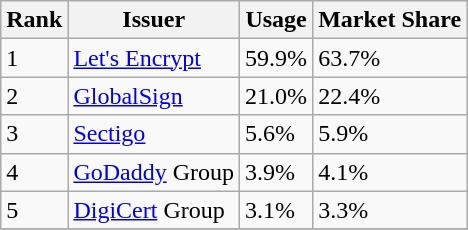<table class="wikitable">
<tr>
<th>Rank</th>
<th>Issuer</th>
<th>Usage</th>
<th>Market Share</th>
</tr>
<tr>
<td>1</td>
<td><a href='#'>Let's Encrypt</a></td>
<td>59.9%</td>
<td>63.7%</td>
</tr>
<tr>
<td>2</td>
<td><a href='#'>GlobalSign</a></td>
<td>21.0%</td>
<td>22.4%</td>
</tr>
<tr>
<td>3</td>
<td><a href='#'>Sectigo</a></td>
<td>5.6%</td>
<td>5.9%</td>
</tr>
<tr>
<td>4</td>
<td><a href='#'>GoDaddy</a> Group</td>
<td>3.9%</td>
<td>4.1%</td>
</tr>
<tr>
<td>5</td>
<td><a href='#'>DigiCert</a> Group</td>
<td>3.1%</td>
<td>3.3%</td>
</tr>
<tr>
</tr>
</table>
